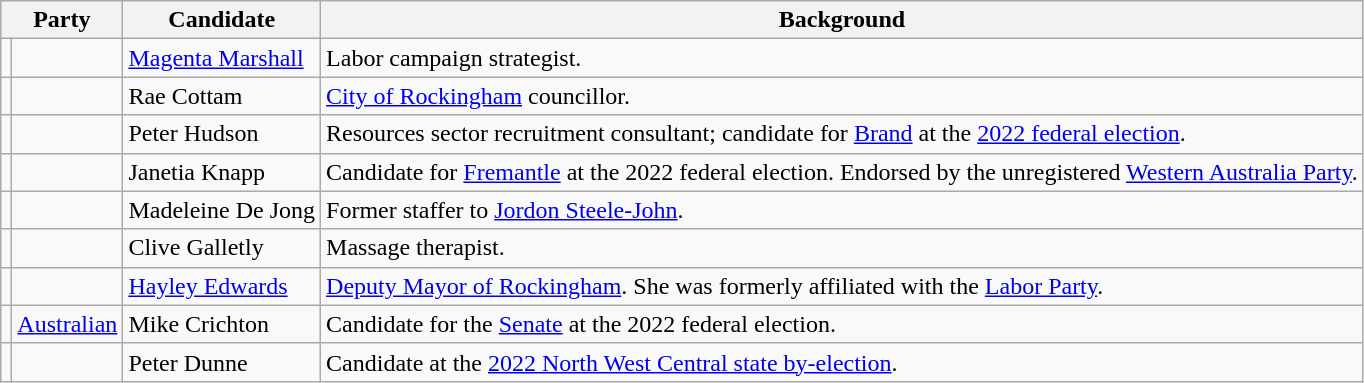<table class="wikitable">
<tr>
<th colspan="2">Party</th>
<th>Candidate</th>
<th>Background</th>
</tr>
<tr>
<td></td>
<td></td>
<td><a href='#'>Magenta Marshall</a></td>
<td>Labor campaign strategist.</td>
</tr>
<tr>
<td></td>
<td></td>
<td>Rae Cottam</td>
<td><a href='#'>City of Rockingham</a> councillor.</td>
</tr>
<tr>
<td></td>
<td></td>
<td>Peter Hudson</td>
<td>Resources sector recruitment consultant; candidate for <a href='#'>Brand</a> at the <a href='#'>2022 federal election</a>.</td>
</tr>
<tr>
<td></td>
<td></td>
<td>Janetia Knapp</td>
<td>Candidate for <a href='#'>Fremantle</a> at the 2022 federal election. Endorsed by the unregistered <a href='#'>Western Australia Party</a>.</td>
</tr>
<tr>
<td></td>
<td></td>
<td>Madeleine De Jong</td>
<td>Former staffer to <a href='#'>Jordon Steele-John</a>.</td>
</tr>
<tr>
<td></td>
<td></td>
<td>Clive Galletly</td>
<td>Massage therapist.</td>
</tr>
<tr>
<td></td>
<td></td>
<td><a href='#'>Hayley Edwards</a></td>
<td><a href='#'>Deputy Mayor of Rockingham</a>. She was formerly affiliated with the <a href='#'>Labor Party</a>.</td>
</tr>
<tr>
<td></td>
<td><a href='#'>Australian</a> </td>
<td>Mike Crichton</td>
<td>Candidate for the <a href='#'>Senate</a> at the 2022 federal election.</td>
</tr>
<tr>
<td></td>
<td></td>
<td>Peter Dunne</td>
<td>Candidate at the <a href='#'>2022 North West Central state by-election</a>.</td>
</tr>
</table>
